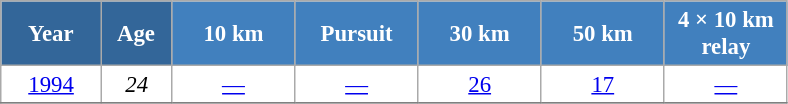<table class="wikitable" style="font-size:95%; text-align:center; border:grey solid 1px; border-collapse:collapse; background:#ffffff;">
<tr>
<th style="background-color:#369; color:white; width:60px;"> Year </th>
<th style="background-color:#369; color:white; width:40px;"> Age </th>
<th style="background-color:#4180be; color:white; width:75px;"> 10 km </th>
<th style="background-color:#4180be; color:white; width:75px;"> Pursuit </th>
<th style="background-color:#4180be; color:white; width:75px;"> 30 km </th>
<th style="background-color:#4180be; color:white; width:75px;"> 50 km </th>
<th style="background-color:#4180be; color:white; width:75px;"> 4 × 10 km <br> relay </th>
</tr>
<tr>
<td><a href='#'>1994</a></td>
<td><em>24</em></td>
<td><a href='#'>—</a></td>
<td><a href='#'>—</a></td>
<td><a href='#'>26</a></td>
<td><a href='#'>17</a></td>
<td><a href='#'>—</a></td>
</tr>
<tr>
</tr>
</table>
